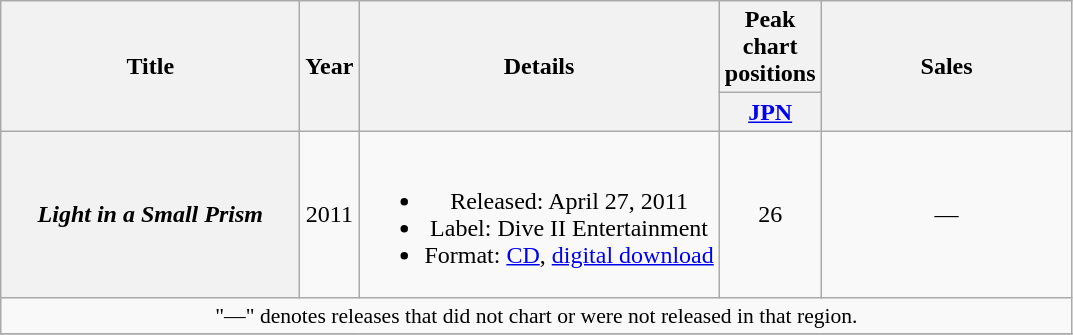<table class="wikitable plainrowheaders" style="text-align:center;">
<tr>
<th rowspan="2" style="width:12em;">Title</th>
<th rowspan="2">Year</th>
<th rowspan="2">Details</th>
<th colspan="1">Peak chart positions</th>
<th rowspan="2" style="width:10em;">Sales</th>
</tr>
<tr>
<th width="30"><a href='#'>JPN</a><br></th>
</tr>
<tr>
<th scope="row"><em>Light in a Small Prism</em></th>
<td>2011</td>
<td><br><ul><li>Released: April 27, 2011</li><li>Label: Dive II Entertainment</li><li>Format: <a href='#'>CD</a>, <a href='#'>digital download</a></li></ul></td>
<td>26</td>
<td>—</td>
</tr>
<tr>
<td colspan="5" style="font-size:90%;">"—" denotes releases that did not chart or were not released in that region.</td>
</tr>
<tr>
</tr>
</table>
